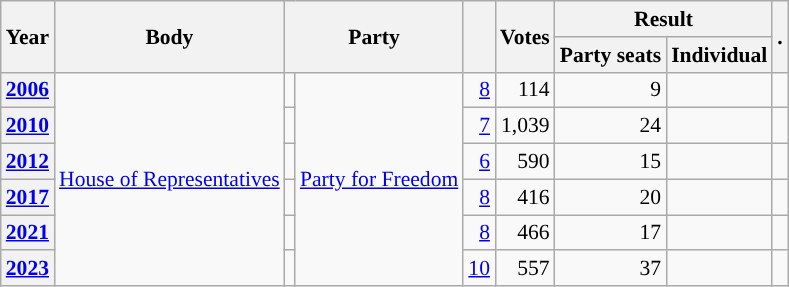<table class="wikitable plainrowheaders sortable" border=2 cellpadding=4 cellspacing=0 style="border: 1px #aaa solid; font-size: 90%; text-align:center;">
<tr>
<th scope="col" rowspan=2>Year</th>
<th scope="col" rowspan=2>Body</th>
<th scope="col" colspan=2 rowspan=2>Party</th>
<th scope="col" rowspan=2></th>
<th scope="col" rowspan=2>Votes</th>
<th scope="colgroup" colspan=2>Result</th>
<th scope="col" rowspan=2 class="unsortable">.</th>
</tr>
<tr>
<th scope="col">Party seats</th>
<th scope="col">Individual</th>
</tr>
<tr>
<th scope="row"><a href='#'>2006</a></th>
<td rowspan="6"><a href='#'>House of Representatives</a></td>
<td style="background-color:"></td>
<td rowspan="6"><a href='#'>Party for Freedom</a></td>
<td style=text-align:right><a href='#'>8</a></td>
<td style=text-align:right>114</td>
<td style=text-align:right>9</td>
<td></td>
<td></td>
</tr>
<tr>
<th scope="row"><a href='#'>2010</a></th>
<td style="background-color:"></td>
<td style=text-align:right><a href='#'>7</a></td>
<td style=text-align:right>1,039</td>
<td style=text-align:right>24</td>
<td></td>
<td></td>
</tr>
<tr>
<th scope="row"><a href='#'>2012</a></th>
<td style="background-color:"></td>
<td style=text-align:right><a href='#'>6</a></td>
<td style=text-align:right>590</td>
<td style=text-align:right>15</td>
<td></td>
<td></td>
</tr>
<tr>
<th scope="row"><a href='#'>2017</a></th>
<td style="background-color:"></td>
<td style=text-align:right><a href='#'>8</a></td>
<td style=text-align:right>416</td>
<td style=text-align:right>20</td>
<td></td>
<td></td>
</tr>
<tr>
<th scope="row"><a href='#'>2021</a></th>
<td style="background-color:"></td>
<td style=text-align:right><a href='#'>8</a></td>
<td style=text-align:right>466</td>
<td style=text-align:right>17</td>
<td></td>
<td></td>
</tr>
<tr>
<th scope="row"><a href='#'>2023</a></th>
<td style="background-color:"></td>
<td style=text-align:right><a href='#'>10</a></td>
<td style=text-align:right>557</td>
<td style=text-align:right>37</td>
<td></td>
<td></td>
</tr>
</table>
